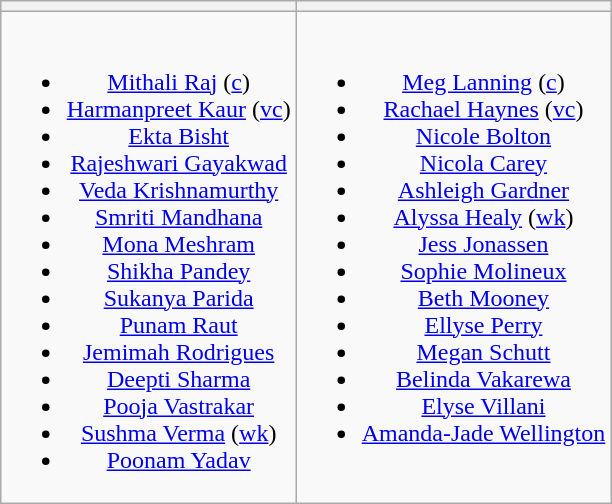<table class="wikitable" style="text-align:center; margin:auto">
<tr>
<th></th>
<th></th>
</tr>
<tr style="vertical-align:top">
<td><br><ul><li><a href='#'>Mithali Raj</a> (<a href='#'>c</a>)</li><li><a href='#'>Harmanpreet Kaur</a> (<a href='#'>vc</a>)</li><li><a href='#'>Ekta Bisht</a></li><li><a href='#'>Rajeshwari Gayakwad</a></li><li><a href='#'>Veda Krishnamurthy</a></li><li><a href='#'>Smriti Mandhana</a></li><li><a href='#'>Mona Meshram</a></li><li><a href='#'>Shikha Pandey</a></li><li><a href='#'>Sukanya Parida</a></li><li><a href='#'>Punam Raut</a></li><li><a href='#'>Jemimah Rodrigues</a></li><li><a href='#'>Deepti Sharma</a></li><li><a href='#'>Pooja Vastrakar</a></li><li><a href='#'>Sushma Verma</a> (<a href='#'>wk</a>)</li><li><a href='#'>Poonam Yadav</a></li></ul></td>
<td><br><ul><li><a href='#'>Meg Lanning</a> (<a href='#'>c</a>)</li><li><a href='#'>Rachael Haynes</a> (<a href='#'>vc</a>)</li><li><a href='#'>Nicole Bolton</a></li><li><a href='#'>Nicola Carey</a></li><li><a href='#'>Ashleigh Gardner</a></li><li><a href='#'>Alyssa Healy</a> (<a href='#'>wk</a>)</li><li><a href='#'>Jess Jonassen</a></li><li><a href='#'>Sophie Molineux</a></li><li><a href='#'>Beth Mooney</a></li><li><a href='#'>Ellyse Perry</a></li><li><a href='#'>Megan Schutt</a></li><li><a href='#'>Belinda Vakarewa</a></li><li><a href='#'>Elyse Villani</a></li><li><a href='#'>Amanda-Jade Wellington</a></li></ul></td>
</tr>
</table>
